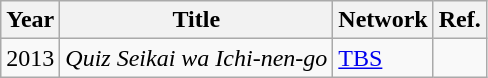<table class="wikitable">
<tr>
<th>Year</th>
<th>Title</th>
<th>Network</th>
<th>Ref.</th>
</tr>
<tr>
<td>2013</td>
<td><em>Quiz Seikai wa Ichi-nen-go</em></td>
<td><a href='#'>TBS</a></td>
<td></td>
</tr>
</table>
